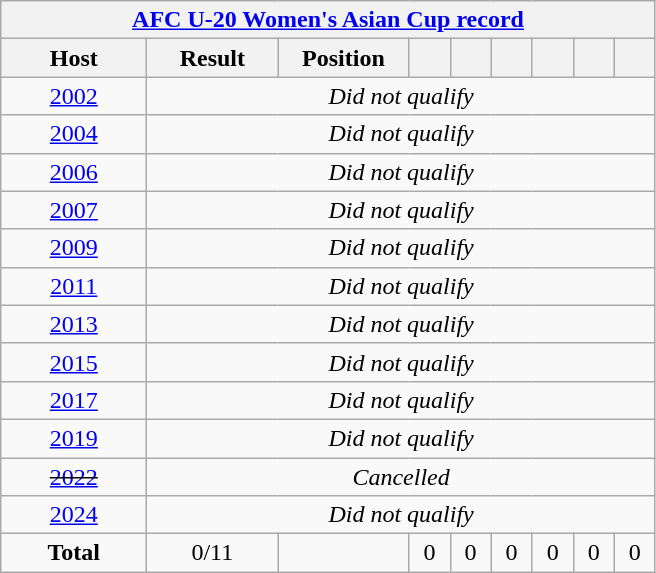<table class="wikitable collapsible" style="text-align: center;">
<tr>
<th colspan=12 style=><a href='#'>AFC U-20 Women's Asian Cup record</a></th>
</tr>
<tr>
<th width="90">Host</th>
<th width="80">Result</th>
<th width="80">Position</th>
<th width="20"></th>
<th width="20"></th>
<th width="20"></th>
<th width="20"></th>
<th width="20"></th>
<th width="20"></th>
</tr>
<tr>
<td> <a href='#'>2002</a></td>
<td colspan=10><em>Did not qualify</em></td>
</tr>
<tr>
<td> <a href='#'>2004</a></td>
<td colspan=10><em>Did not qualify</em></td>
</tr>
<tr>
<td> <a href='#'>2006</a></td>
<td colspan=10><em>Did not qualify</em></td>
</tr>
<tr>
<td> <a href='#'>2007</a></td>
<td colspan=10><em>Did not qualify</em></td>
</tr>
<tr>
<td> <a href='#'>2009</a></td>
<td colspan=10><em>Did not qualify</em></td>
</tr>
<tr>
<td> <a href='#'>2011</a></td>
<td colspan=10><em>Did not qualify</em></td>
</tr>
<tr>
<td> <a href='#'>2013</a></td>
<td colspan=10><em>Did not qualify</em></td>
</tr>
<tr>
<td> <a href='#'>2015</a></td>
<td colspan=10><em>Did not qualify</em></td>
</tr>
<tr>
<td> <a href='#'>2017</a></td>
<td colspan=10><em>Did not qualify</em></td>
</tr>
<tr>
<td> <a href='#'>2019</a></td>
<td colspan=10><em>Did not qualify</em></td>
</tr>
<tr>
<td><s><a href='#'>2022</a></s></td>
<td colspan=10><em>Cancelled</em></td>
</tr>
<tr>
<td> <a href='#'>2024</a></td>
<td colspan=10><em>Did not qualify</em></td>
</tr>
<tr>
<td><strong>Total</strong></td>
<td>0/11</td>
<td></td>
<td>0</td>
<td>0</td>
<td>0</td>
<td>0</td>
<td>0</td>
<td>0</td>
</tr>
</table>
